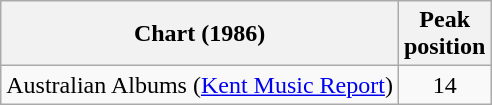<table class="wikitable">
<tr>
<th>Chart (1986)</th>
<th>Peak<br>position</th>
</tr>
<tr>
<td>Australian Albums (<a href='#'>Kent Music Report</a>)</td>
<td align="center">14</td>
</tr>
</table>
